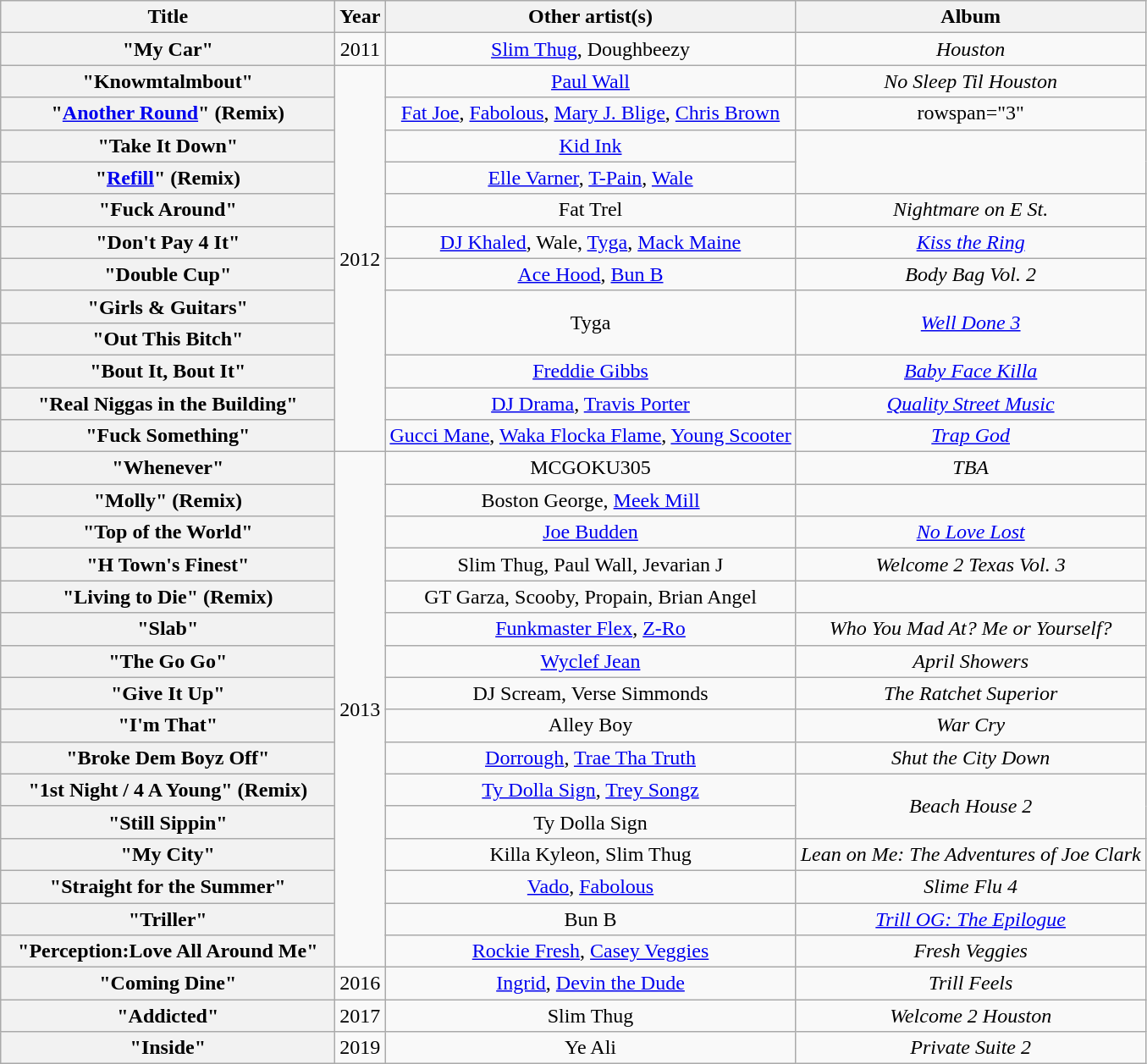<table class="wikitable plainrowheaders" style="text-align:center;">
<tr>
<th scope="col" style="width:16em;">Title</th>
<th scope="col">Year</th>
<th scope="col">Other artist(s)</th>
<th scope="col">Album</th>
</tr>
<tr>
<th scope="row">"My Car"</th>
<td>2011</td>
<td><a href='#'>Slim Thug</a>, Doughbeezy</td>
<td><em>Houston</em></td>
</tr>
<tr>
<th scope="row">"Knowmtalmbout"</th>
<td rowspan="12">2012</td>
<td><a href='#'>Paul Wall</a></td>
<td><em>No Sleep Til Houston</em></td>
</tr>
<tr>
<th scope="row">"<a href='#'>Another Round</a>" (Remix)</th>
<td><a href='#'>Fat Joe</a>, <a href='#'>Fabolous</a>, <a href='#'>Mary J. Blige</a>, <a href='#'>Chris Brown</a></td>
<td>rowspan="3" </td>
</tr>
<tr>
<th scope="row">"Take It Down"</th>
<td><a href='#'>Kid Ink</a></td>
</tr>
<tr>
<th scope="row">"<a href='#'>Refill</a>" (Remix)</th>
<td><a href='#'>Elle Varner</a>, <a href='#'>T-Pain</a>, <a href='#'>Wale</a></td>
</tr>
<tr>
<th scope="row">"Fuck Around"</th>
<td>Fat Trel</td>
<td><em>Nightmare on E St.</em></td>
</tr>
<tr>
<th scope="row">"Don't Pay 4 It"</th>
<td><a href='#'>DJ Khaled</a>, Wale, <a href='#'>Tyga</a>, <a href='#'>Mack Maine</a></td>
<td><em><a href='#'>Kiss the Ring</a></em></td>
</tr>
<tr>
<th scope="row">"Double Cup"</th>
<td><a href='#'>Ace Hood</a>, <a href='#'>Bun B</a></td>
<td><em>Body Bag Vol. 2</em></td>
</tr>
<tr>
<th scope="row">"Girls & Guitars"</th>
<td rowspan="2">Tyga</td>
<td rowspan="2"><em><a href='#'>Well Done 3</a></em></td>
</tr>
<tr>
<th scope="row">"Out This Bitch"</th>
</tr>
<tr>
<th scope="row">"Bout It, Bout It"</th>
<td><a href='#'>Freddie Gibbs</a></td>
<td><em><a href='#'>Baby Face Killa</a></em></td>
</tr>
<tr>
<th scope="row">"Real Niggas in the Building"</th>
<td><a href='#'>DJ Drama</a>, <a href='#'>Travis Porter</a></td>
<td><em><a href='#'>Quality Street Music</a></em></td>
</tr>
<tr>
<th scope="row">"Fuck Something"</th>
<td><a href='#'>Gucci Mane</a>, <a href='#'>Waka Flocka Flame</a>, <a href='#'>Young Scooter</a></td>
<td><em><a href='#'>Trap God</a></em></td>
</tr>
<tr>
<th scope="row">"Whenever"</th>
<td rowspan="16">2013</td>
<td>MCGOKU305</td>
<td><em>TBA</em></td>
</tr>
<tr>
<th scope="row">"Molly" (Remix)</th>
<td>Boston George, <a href='#'>Meek Mill</a></td>
<td></td>
</tr>
<tr>
<th scope="row">"Top of the World"</th>
<td><a href='#'>Joe Budden</a></td>
<td><em><a href='#'>No Love Lost</a></em></td>
</tr>
<tr>
<th scope="row">"H Town's Finest"</th>
<td>Slim Thug, Paul Wall, Jevarian J</td>
<td><em>Welcome 2 Texas Vol. 3</em></td>
</tr>
<tr>
<th scope="row">"Living to Die" (Remix)</th>
<td>GT Garza, Scooby, Propain, Brian Angel</td>
<td></td>
</tr>
<tr>
<th scope="row">"Slab"</th>
<td><a href='#'>Funkmaster Flex</a>, <a href='#'>Z-Ro</a></td>
<td><em>Who You Mad At? Me or Yourself?</em></td>
</tr>
<tr>
<th scope="row">"The Go Go"</th>
<td><a href='#'>Wyclef Jean</a></td>
<td><em>April Showers</em></td>
</tr>
<tr>
<th scope="row">"Give It Up"</th>
<td>DJ Scream, Verse Simmonds</td>
<td><em>The Ratchet Superior</em></td>
</tr>
<tr>
<th scope="row">"I'm That"</th>
<td>Alley Boy</td>
<td><em>War Cry</em></td>
</tr>
<tr>
<th scope="row">"Broke Dem Boyz Off"</th>
<td><a href='#'>Dorrough</a>, <a href='#'>Trae Tha Truth</a></td>
<td><em>Shut the City Down</em></td>
</tr>
<tr>
<th scope="row">"1st Night / 4 A Young" (Remix)</th>
<td><a href='#'>Ty Dolla Sign</a>, <a href='#'>Trey Songz</a></td>
<td rowspan="2"><em>Beach House 2</em></td>
</tr>
<tr>
<th scope="row">"Still Sippin"</th>
<td>Ty Dolla Sign</td>
</tr>
<tr>
<th scope="row">"My City"</th>
<td>Killa Kyleon, Slim Thug</td>
<td><em>Lean on Me: The Adventures of Joe Clark</em></td>
</tr>
<tr>
<th scope="row">"Straight for the Summer"</th>
<td><a href='#'>Vado</a>, <a href='#'>Fabolous</a></td>
<td><em>Slime Flu 4</em></td>
</tr>
<tr>
<th scope="row">"Triller"</th>
<td>Bun B</td>
<td><em><a href='#'>Trill OG: The Epilogue</a></em></td>
</tr>
<tr>
<th scope="row">"Perception:Love All Around Me"</th>
<td><a href='#'>Rockie Fresh</a>, <a href='#'>Casey Veggies</a></td>
<td><em>Fresh Veggies</em></td>
</tr>
<tr>
<th scope="row">"Coming Dine"</th>
<td>2016</td>
<td><a href='#'>Ingrid</a>, <a href='#'>Devin the Dude</a></td>
<td><em>Trill Feels</em></td>
</tr>
<tr>
<th scope="row">"Addicted"</th>
<td>2017</td>
<td>Slim Thug</td>
<td><em>Welcome 2 Houston</em></td>
</tr>
<tr>
<th scope="row">"Inside"</th>
<td>2019</td>
<td>Ye Ali</td>
<td><em>Private Suite 2</em></td>
</tr>
</table>
